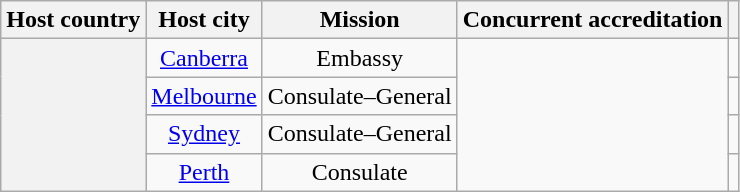<table class="wikitable plainrowheaders" style="text-align:center;">
<tr>
<th scope="col">Host country</th>
<th scope="col">Host city</th>
<th scope="col">Mission</th>
<th scope="col">Concurrent accreditation</th>
<th scope="col"></th>
</tr>
<tr>
<th scope="row" rowspan="4"></th>
<td><a href='#'>Canberra</a></td>
<td>Embassy</td>
<td rowspan="4"></td>
<td></td>
</tr>
<tr>
<td><a href='#'>Melbourne</a></td>
<td>Consulate–General</td>
<td></td>
</tr>
<tr>
<td><a href='#'>Sydney</a></td>
<td>Consulate–General</td>
<td></td>
</tr>
<tr>
<td><a href='#'>Perth</a></td>
<td>Consulate</td>
<td></td>
</tr>
</table>
